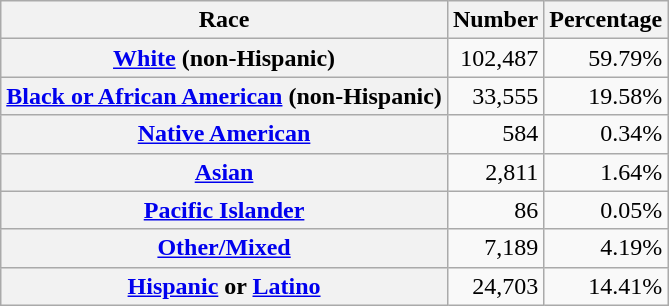<table class="wikitable" style="text-align:right">
<tr>
<th scope="col">Race</th>
<th scope="col">Number</th>
<th scope="col">Percentage</th>
</tr>
<tr>
<th scope="row"><a href='#'>White</a> (non-Hispanic)</th>
<td>102,487</td>
<td>59.79%</td>
</tr>
<tr>
<th scope="row"><a href='#'>Black or African American</a> (non-Hispanic)</th>
<td>33,555</td>
<td>19.58%</td>
</tr>
<tr>
<th scope="row"><a href='#'>Native American</a></th>
<td>584</td>
<td>0.34%</td>
</tr>
<tr>
<th scope="row"><a href='#'>Asian</a></th>
<td>2,811</td>
<td>1.64%</td>
</tr>
<tr>
<th scope="row"><a href='#'>Pacific Islander</a></th>
<td>86</td>
<td>0.05%</td>
</tr>
<tr>
<th scope="row"><a href='#'>Other/Mixed</a></th>
<td>7,189</td>
<td>4.19%</td>
</tr>
<tr>
<th scope="row"><a href='#'>Hispanic</a> or <a href='#'>Latino</a></th>
<td>24,703</td>
<td>14.41%</td>
</tr>
</table>
